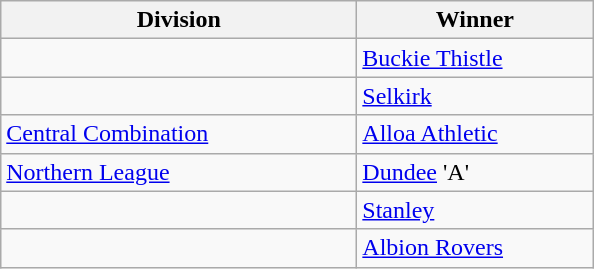<table class="wikitable">
<tr>
<th width=230>Division</th>
<th width=150>Winner</th>
</tr>
<tr>
<td></td>
<td><a href='#'>Buckie Thistle</a></td>
</tr>
<tr>
<td></td>
<td><a href='#'>Selkirk</a></td>
</tr>
<tr>
<td><a href='#'>Central Combination</a></td>
<td><a href='#'>Alloa Athletic</a></td>
</tr>
<tr>
<td><a href='#'>Northern League</a></td>
<td><a href='#'>Dundee</a> 'A'</td>
</tr>
<tr>
<td></td>
<td><a href='#'>Stanley</a></td>
</tr>
<tr>
<td></td>
<td><a href='#'>Albion Rovers</a></td>
</tr>
</table>
